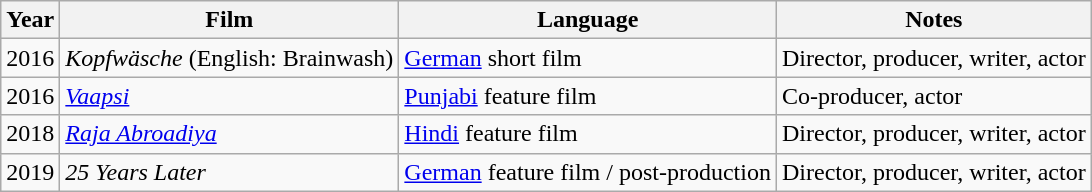<table class="wikitable">
<tr>
<th>Year</th>
<th>Film</th>
<th>Language</th>
<th>Notes</th>
</tr>
<tr>
<td>2016</td>
<td><em>Kopfwäsche</em> (English: Brainwash)</td>
<td><a href='#'>German</a> short film</td>
<td>Director, producer, writer, actor</td>
</tr>
<tr>
<td>2016</td>
<td><em><a href='#'>Vaapsi</a></em></td>
<td><a href='#'>Punjabi</a> feature film</td>
<td>Co-producer, actor</td>
</tr>
<tr>
<td>2018</td>
<td><em><a href='#'>Raja Abroadiya</a></em></td>
<td><a href='#'>Hindi</a> feature film</td>
<td>Director, producer, writer, actor</td>
</tr>
<tr>
<td>2019</td>
<td><em>25 Years Later</em></td>
<td><a href='#'>German</a> feature film / post-production</td>
<td>Director, producer, writer, actor</td>
</tr>
</table>
